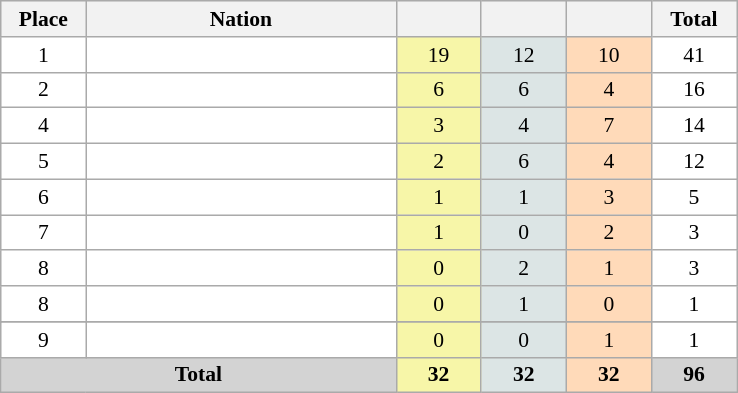<table class=wikitable style="border:1px solid #AAAAAA;font-size:90%">
<tr bgcolor="#EFEFEF">
<th width=50>Place</th>
<th width=200>Nation</th>
<th width=50></th>
<th width=50></th>
<th width=50></th>
<th width=50>Total</th>
</tr>
<tr align="center" valign="top" bgcolor="#FFFFFF">
<td>1</td>
<td align="left"></td>
<td style="background:#F7F6A8;">19</td>
<td style="background:#DCE5E5;">12</td>
<td style="background:#FFDAB9;">10</td>
<td>41</td>
</tr>
<tr align="center" valign="top" bgcolor="#FFFFFF">
<td>2</td>
<td align="left"></td>
<td style="background:#F7F6A8;">6</td>
<td style="background:#DCE5E5;">6</td>
<td style="background:#FFDAB9;">4</td>
<td>16</td>
</tr>
<tr align="center" valign="top" bgcolor="#FFFFFF">
<td>4</td>
<td align="left"></td>
<td style="background:#F7F6A8;">3</td>
<td style="background:#DCE5E5;">4</td>
<td style="background:#FFDAB9;">7</td>
<td>14</td>
</tr>
<tr align="center" valign="top" bgcolor="#FFFFFF">
<td>5</td>
<td align="left"></td>
<td style="background:#F7F6A8;">2</td>
<td style="background:#DCE5E5;">6</td>
<td style="background:#FFDAB9;">4</td>
<td>12</td>
</tr>
<tr align="center" valign="top" bgcolor="#FFFFFF">
<td>6</td>
<td align="left"></td>
<td style="background:#F7F6A8;">1</td>
<td style="background:#DCE5E5;">1</td>
<td style="background:#FFDAB9;">3</td>
<td>5</td>
</tr>
<tr align="center" valign="top" bgcolor="#FFFFFF">
<td>7</td>
<td align="left"></td>
<td style="background:#F7F6A8;">1</td>
<td style="background:#DCE5E5;">0</td>
<td style="background:#FFDAB9;">2</td>
<td>3</td>
</tr>
<tr align="center" valign="top" bgcolor="#FFFFFF">
<td>8</td>
<td align="left"></td>
<td style="background:#F7F6A8;">0</td>
<td style="background:#DCE5E5;">2</td>
<td style="background:#FFDAB9;">1</td>
<td>3</td>
</tr>
<tr align="center" valign="top" bgcolor="#FFFFFF">
<td>8</td>
<td align="left"></td>
<td style="background:#F7F6A8;">0</td>
<td style="background:#DCE5E5;">1</td>
<td style="background:#FFDAB9;">0</td>
<td>1</td>
</tr>
<tr align="center">
</tr>
<tr align="center" valign="top" bgcolor="#FFFFFF">
<td>9</td>
<td align="left"></td>
<td style="background:#F7F6A8;">0</td>
<td style="background:#DCE5E5;">0</td>
<td style="background:#FFDAB9;">1</td>
<td>1</td>
</tr>
<tr align="center">
<td colspan="2" bgcolor=D3D3D3><strong>Total</strong></td>
<td style="background:#F7F6A8;"><strong>32</strong></td>
<td style="background:#DCE5E5;"><strong>32</strong></td>
<td style="background:#FFDAB9;"><strong>32</strong></td>
<td bgcolor=D3D3D3><strong>96</strong></td>
</tr>
</table>
